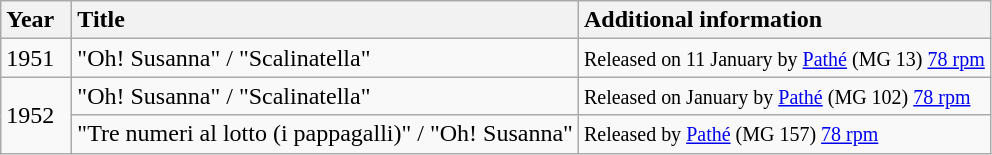<table class="wikitable">
<tr>
<th style="vertical-align:top; text-align:left; width:40px;">Year</th>
<th style="text-align:left; vertical-align:top;">Title</th>
<th style="text-align:left; vertical-align:top;">Additional information</th>
</tr>
<tr>
<td>1951</td>
<td>"Oh! Susanna" / "Scalinatella"</td>
<td><small>Released on 11 January by <a href='#'>Pathé</a> (MG 13) <a href='#'>78 rpm</a></small></td>
</tr>
<tr>
<td rowspan="2">1952</td>
<td>"Oh! Susanna" / "Scalinatella"</td>
<td><small>Released on January by <a href='#'>Pathé</a> (MG 102) <a href='#'>78 rpm</a></small></td>
</tr>
<tr>
<td>"Tre numeri al lotto (i pappagalli)" / "Oh! Susanna"</td>
<td><small>Released by <a href='#'>Pathé</a> (MG 157) <a href='#'>78 rpm</a></small></td>
</tr>
</table>
